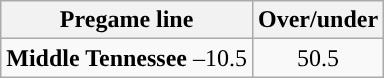<table class="wikitable">
<tr align="center">
<th>Pregame line</th>
<th>Over/under</th>
</tr>
<tr align="center">
<td><strong>Middle Tennessee</strong> –10.5</td>
<td>50.5</td>
</tr>
</table>
